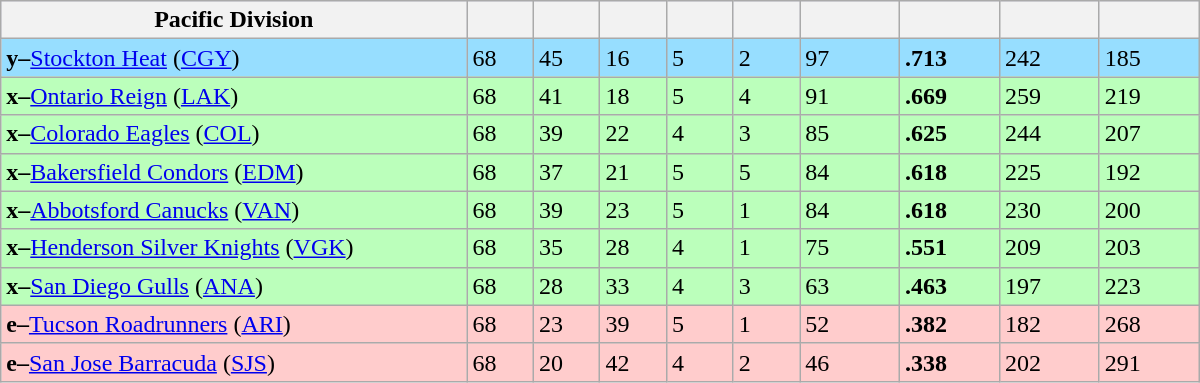<table class="wikitable" style="width:50em">
<tr bgcolor="#DDDDFF">
<th width="35%">Pacific Division</th>
<th width="5%"></th>
<th width="5%"></th>
<th width="5%"></th>
<th width="5%"></th>
<th width="5%"></th>
<th width="7.5%"></th>
<th width="7.5%"></th>
<th width="7.5%"></th>
<th width="7.5%"></th>
</tr>
<tr bgcolor=#97DEFF>
<td><strong>y–</strong><a href='#'>Stockton Heat</a> (<a href='#'>CGY</a>)</td>
<td>68</td>
<td>45</td>
<td>16</td>
<td>5</td>
<td>2</td>
<td>97</td>
<td><strong>.713</strong></td>
<td>242</td>
<td>185</td>
</tr>
<tr bgcolor=#bbffbb>
<td><strong>x–</strong><a href='#'>Ontario Reign</a> (<a href='#'>LAK</a>)</td>
<td>68</td>
<td>41</td>
<td>18</td>
<td>5</td>
<td>4</td>
<td>91</td>
<td><strong>.669</strong></td>
<td>259</td>
<td>219</td>
</tr>
<tr bgcolor=#bbffbb>
<td><strong>x–</strong><a href='#'>Colorado Eagles</a> (<a href='#'>COL</a>)</td>
<td>68</td>
<td>39</td>
<td>22</td>
<td>4</td>
<td>3</td>
<td>85</td>
<td><strong>.625</strong></td>
<td>244</td>
<td>207</td>
</tr>
<tr bgcolor=#bbffbb>
<td><strong>x–</strong><a href='#'>Bakersfield Condors</a> (<a href='#'>EDM</a>)</td>
<td>68</td>
<td>37</td>
<td>21</td>
<td>5</td>
<td>5</td>
<td>84</td>
<td><strong>.618</strong></td>
<td>225</td>
<td>192</td>
</tr>
<tr bgcolor=#bbffbb>
<td><strong>x–</strong><a href='#'>Abbotsford Canucks</a> (<a href='#'>VAN</a>)</td>
<td>68</td>
<td>39</td>
<td>23</td>
<td>5</td>
<td>1</td>
<td>84</td>
<td><strong>.618</strong></td>
<td>230</td>
<td>200</td>
</tr>
<tr bgcolor=#bbffbb>
<td><strong>x–</strong><a href='#'>Henderson Silver Knights</a> (<a href='#'>VGK</a>)</td>
<td>68</td>
<td>35</td>
<td>28</td>
<td>4</td>
<td>1</td>
<td>75</td>
<td><strong>.551</strong></td>
<td>209</td>
<td>203</td>
</tr>
<tr bgcolor=#bbffbb>
<td><strong>x–</strong><a href='#'>San Diego Gulls</a> (<a href='#'>ANA</a>)</td>
<td>68</td>
<td>28</td>
<td>33</td>
<td>4</td>
<td>3</td>
<td>63</td>
<td><strong>.463</strong></td>
<td>197</td>
<td>223</td>
</tr>
<tr bgcolor=#ffcccc>
<td><strong>e–</strong><a href='#'>Tucson Roadrunners</a> (<a href='#'>ARI</a>)</td>
<td>68</td>
<td>23</td>
<td>39</td>
<td>5</td>
<td>1</td>
<td>52</td>
<td><strong>.382</strong></td>
<td>182</td>
<td>268</td>
</tr>
<tr bgcolor=#ffcccc>
<td><strong>e–</strong><a href='#'>San Jose Barracuda</a> (<a href='#'>SJS</a>)</td>
<td>68</td>
<td>20</td>
<td>42</td>
<td>4</td>
<td>2</td>
<td>46</td>
<td><strong>.338</strong></td>
<td>202</td>
<td>291</td>
</tr>
</table>
